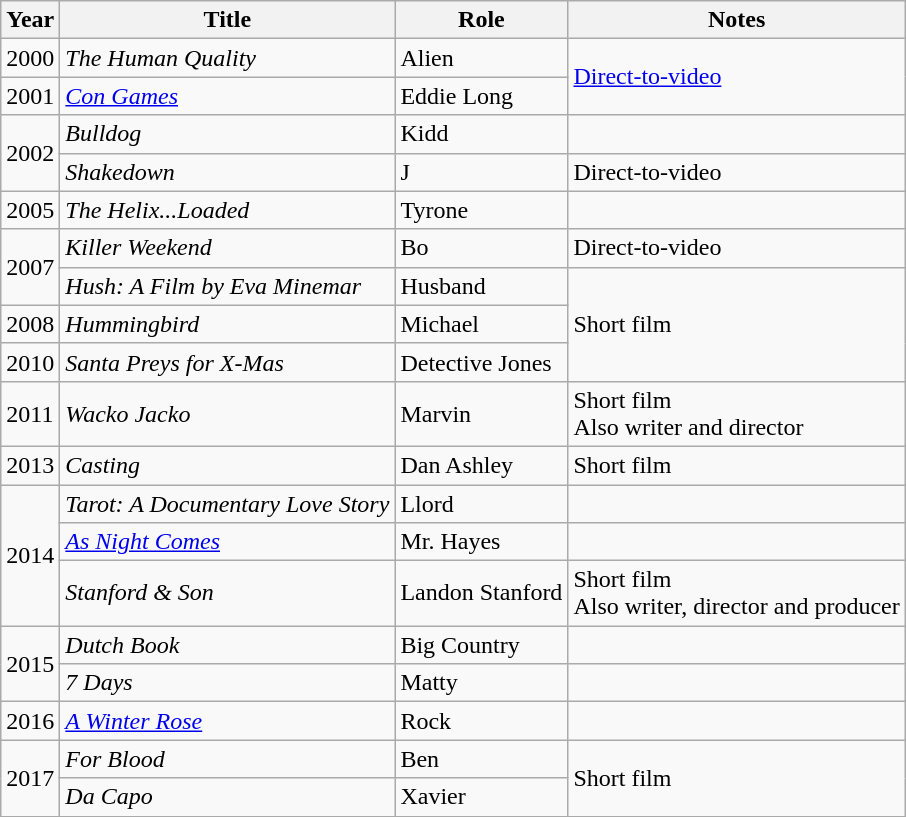<table class="wikitable">
<tr>
<th>Year</th>
<th>Title</th>
<th>Role</th>
<th>Notes</th>
</tr>
<tr>
<td rowspan="1">2000</td>
<td><em>The Human Quality</em></td>
<td>Alien</td>
<td rowspan="2"><a href='#'>Direct-to-video</a></td>
</tr>
<tr>
<td>2001</td>
<td><em><a href='#'>Con Games</a></em></td>
<td>Eddie Long</td>
</tr>
<tr>
<td rowspan="2">2002</td>
<td><em>Bulldog</em></td>
<td>Kidd</td>
<td></td>
</tr>
<tr>
<td><em>Shakedown</em></td>
<td>J</td>
<td>Direct-to-video</td>
</tr>
<tr>
<td>2005</td>
<td><em>The Helix...Loaded</em></td>
<td>Tyrone</td>
<td></td>
</tr>
<tr>
<td rowspan="2">2007</td>
<td><em>Killer Weekend</em></td>
<td>Bo</td>
<td>Direct-to-video</td>
</tr>
<tr>
<td><em>Hush: A Film by Eva Minemar</em></td>
<td>Husband</td>
<td rowspan="3">Short film</td>
</tr>
<tr>
<td>2008</td>
<td><em>Hummingbird</em></td>
<td>Michael</td>
</tr>
<tr>
<td>2010</td>
<td><em>Santa Preys for X-Mas</em></td>
<td>Detective Jones</td>
</tr>
<tr>
<td>2011</td>
<td><em>Wacko Jacko</em></td>
<td>Marvin</td>
<td>Short film<br>Also writer and director</td>
</tr>
<tr>
<td>2013</td>
<td><em>Casting</em></td>
<td>Dan Ashley</td>
<td>Short film</td>
</tr>
<tr>
<td rowspan="3">2014</td>
<td><em>Tarot: A Documentary Love Story</em></td>
<td>Llord</td>
<td></td>
</tr>
<tr>
<td><em><a href='#'>As Night Comes</a></em></td>
<td>Mr. Hayes</td>
<td></td>
</tr>
<tr>
<td><em>Stanford & Son</em></td>
<td>Landon Stanford</td>
<td>Short film<br>Also writer, director and producer</td>
</tr>
<tr>
<td rowspan="2">2015</td>
<td><em>Dutch Book</em></td>
<td>Big Country</td>
<td></td>
</tr>
<tr>
<td><em>7 Days</em></td>
<td>Matty</td>
<td></td>
</tr>
<tr>
<td>2016</td>
<td><em><a href='#'>A Winter Rose</a></em></td>
<td>Rock</td>
<td></td>
</tr>
<tr>
<td rowspan="2">2017</td>
<td><em>For Blood</em></td>
<td>Ben</td>
<td rowspan="2">Short film</td>
</tr>
<tr>
<td><em>Da Capo</em></td>
<td>Xavier</td>
</tr>
<tr>
</tr>
</table>
